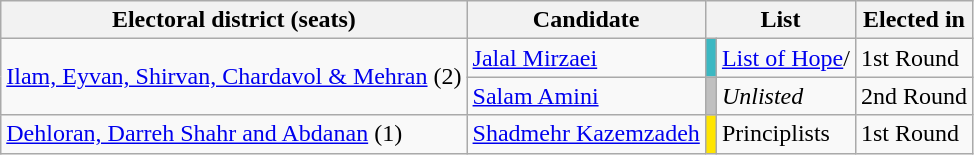<table class="wikitable">
<tr>
<th>Electoral district (seats)</th>
<th>Candidate</th>
<th colspan="2">List</th>
<th>Elected in</th>
</tr>
<tr>
<td rowspan="2"><a href='#'>Ilam, Eyvan, Shirvan, Chardavol & Mehran</a> (2)</td>
<td><a href='#'>Jalal Mirzaei</a></td>
<td style="background:#3cb8c2"></td>
<td><a href='#'>List of Hope</a>/</td>
<td>1st Round</td>
</tr>
<tr>
<td><a href='#'>Salam Amini</a></td>
<td style="background:#C0C0C0;"></td>
<td><em>Unlisted</em></td>
<td>2nd Round</td>
</tr>
<tr>
<td rowspan="2"><a href='#'>Dehloran, Darreh Shahr and Abdanan</a> (1)</td>
<td><a href='#'>Shadmehr Kazemzadeh</a></td>
<td style="background:#ffe500"></td>
<td>Principlists</td>
<td>1st Round</td>
</tr>
</table>
